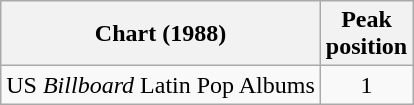<table class="wikitable">
<tr>
<th align="left">Chart (1988)</th>
<th align="left">Peak<br>position</th>
</tr>
<tr>
<td align="left">US <em>Billboard</em> Latin Pop Albums</td>
<td align="center">1</td>
</tr>
</table>
